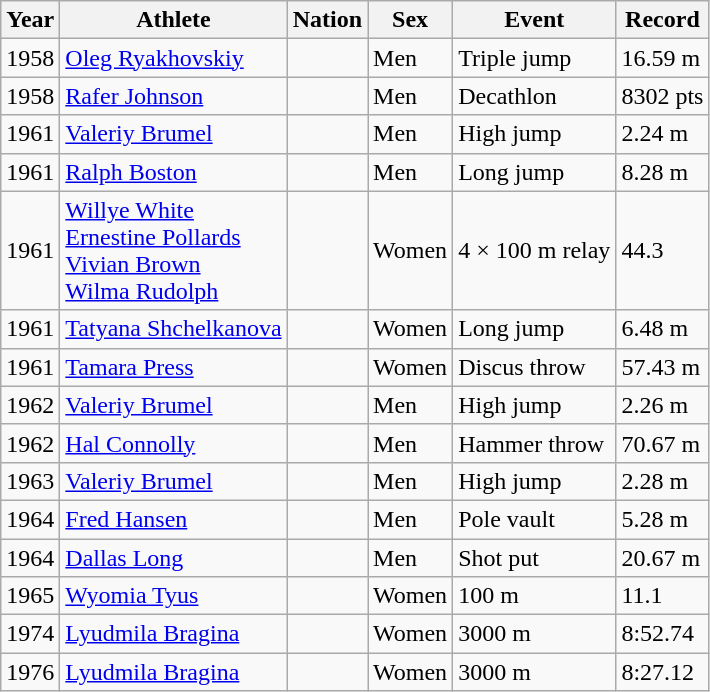<table class = "wikitable">
<tr>
<th>Year</th>
<th>Athlete</th>
<th>Nation</th>
<th>Sex</th>
<th>Event</th>
<th>Record</th>
</tr>
<tr>
<td>1958</td>
<td><a href='#'>Oleg Ryakhovskiy</a></td>
<td></td>
<td>Men</td>
<td>Triple jump</td>
<td>16.59 m</td>
</tr>
<tr>
<td>1958</td>
<td><a href='#'>Rafer Johnson</a></td>
<td></td>
<td>Men</td>
<td>Decathlon</td>
<td>8302 pts</td>
</tr>
<tr>
<td>1961</td>
<td><a href='#'>Valeriy Brumel</a></td>
<td></td>
<td>Men</td>
<td>High jump</td>
<td>2.24 m</td>
</tr>
<tr>
<td>1961</td>
<td><a href='#'>Ralph Boston</a></td>
<td></td>
<td>Men</td>
<td>Long jump</td>
<td>8.28 m</td>
</tr>
<tr>
<td>1961</td>
<td><a href='#'>Willye White</a><br><a href='#'>Ernestine Pollards</a><br><a href='#'>Vivian Brown</a><br><a href='#'>Wilma Rudolph</a></td>
<td></td>
<td>Women</td>
<td>4 × 100 m relay</td>
<td>44.3</td>
</tr>
<tr>
<td>1961</td>
<td><a href='#'>Tatyana Shchelkanova</a></td>
<td></td>
<td>Women</td>
<td>Long jump</td>
<td>6.48 m</td>
</tr>
<tr>
<td>1961</td>
<td><a href='#'>Tamara Press</a></td>
<td></td>
<td>Women</td>
<td>Discus throw</td>
<td>57.43 m</td>
</tr>
<tr>
<td>1962</td>
<td><a href='#'>Valeriy Brumel</a></td>
<td></td>
<td>Men</td>
<td>High jump</td>
<td>2.26 m</td>
</tr>
<tr>
<td>1962</td>
<td><a href='#'>Hal Connolly</a></td>
<td></td>
<td>Men</td>
<td>Hammer throw</td>
<td>70.67 m</td>
</tr>
<tr>
<td>1963</td>
<td><a href='#'>Valeriy Brumel</a></td>
<td></td>
<td>Men</td>
<td>High jump</td>
<td>2.28 m</td>
</tr>
<tr>
<td>1964</td>
<td><a href='#'>Fred Hansen</a></td>
<td></td>
<td>Men</td>
<td>Pole vault</td>
<td>5.28 m</td>
</tr>
<tr>
<td>1964</td>
<td><a href='#'>Dallas Long</a></td>
<td></td>
<td>Men</td>
<td>Shot put</td>
<td>20.67 m</td>
</tr>
<tr>
<td>1965</td>
<td><a href='#'>Wyomia Tyus</a></td>
<td></td>
<td>Women</td>
<td>100 m</td>
<td>11.1</td>
</tr>
<tr>
<td>1974</td>
<td><a href='#'>Lyudmila Bragina</a></td>
<td></td>
<td>Women</td>
<td>3000 m</td>
<td>8:52.74</td>
</tr>
<tr>
<td>1976</td>
<td><a href='#'>Lyudmila Bragina</a></td>
<td></td>
<td>Women</td>
<td>3000 m</td>
<td>8:27.12</td>
</tr>
</table>
